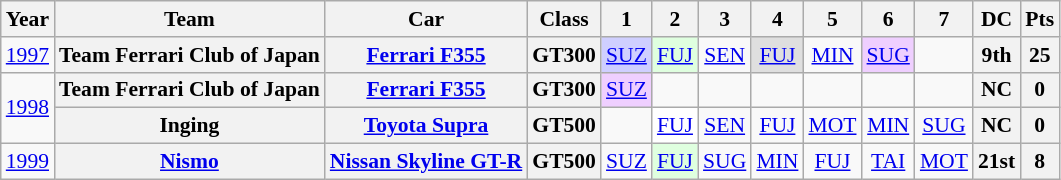<table class="wikitable" style="text-align:center; font-size:90%">
<tr>
<th>Year</th>
<th>Team</th>
<th>Car</th>
<th>Class</th>
<th>1</th>
<th>2</th>
<th>3</th>
<th>4</th>
<th>5</th>
<th>6</th>
<th>7</th>
<th>DC</th>
<th>Pts</th>
</tr>
<tr>
<td><a href='#'>1997</a></td>
<th>Team Ferrari Club of Japan</th>
<th><a href='#'>Ferrari F355</a></th>
<th>GT300</th>
<td style="background:#cfcfff;"><a href='#'>SUZ</a><br></td>
<td style="background:#dfffdf;"><a href='#'>FUJ</a><br></td>
<td><a href='#'>SEN</a></td>
<td style="background:#dfdfdf;"><a href='#'>FUJ</a><br></td>
<td><a href='#'>MIN</a></td>
<td style="background:#efcfff;"><a href='#'>SUG</a><br></td>
<td></td>
<th>9th</th>
<th>25</th>
</tr>
<tr>
<td rowspan="2"><a href='#'>1998</a></td>
<th>Team Ferrari Club of Japan</th>
<th><a href='#'>Ferrari F355</a></th>
<th>GT300</th>
<td style="background:#efcfff;"><a href='#'>SUZ</a><br></td>
<td></td>
<td></td>
<td></td>
<td></td>
<td></td>
<td></td>
<th>NC</th>
<th>0</th>
</tr>
<tr>
<th>Inging</th>
<th><a href='#'>Toyota Supra</a></th>
<th>GT500</th>
<td></td>
<td style="background:#ffffff;"><a href='#'>FUJ</a><br></td>
<td><a href='#'>SEN</a></td>
<td><a href='#'>FUJ</a></td>
<td><a href='#'>MOT</a></td>
<td><a href='#'>MIN</a></td>
<td><a href='#'>SUG</a></td>
<th>NC</th>
<th>0</th>
</tr>
<tr>
<td><a href='#'>1999</a></td>
<th><a href='#'>Nismo</a></th>
<th><a href='#'>Nissan Skyline GT-R</a></th>
<th>GT500</th>
<td><a href='#'>SUZ</a></td>
<td style="background:#dfffdf;"><a href='#'>FUJ</a><br></td>
<td><a href='#'>SUG</a></td>
<td><a href='#'>MIN</a></td>
<td><a href='#'>FUJ</a></td>
<td><a href='#'>TAI</a></td>
<td><a href='#'>MOT</a></td>
<th>21st</th>
<th>8</th>
</tr>
</table>
